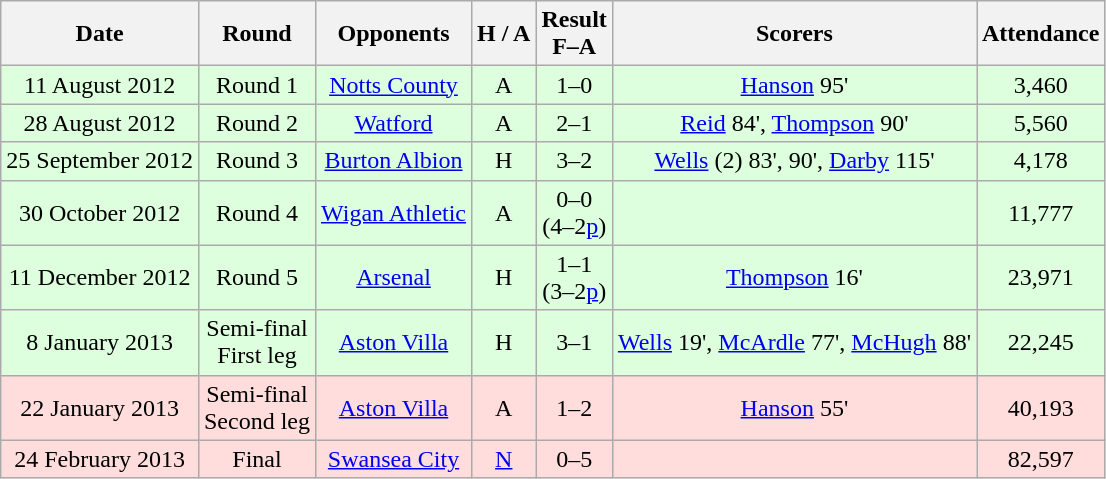<table class="wikitable" style="text-align:center">
<tr>
<th>Date</th>
<th>Round</th>
<th>Opponents</th>
<th>H / A</th>
<th>Result<br>F–A</th>
<th>Scorers</th>
<th>Attendance</th>
</tr>
<tr bgcolor="#ddffdd">
<td>11 August 2012</td>
<td>Round 1</td>
<td><a href='#'>Notts County</a></td>
<td>A</td>
<td>1–0<br> </td>
<td><a href='#'>Hanson</a> 95'</td>
<td>3,460</td>
</tr>
<tr bgcolor="#ddffdd">
<td>28 August 2012</td>
<td>Round 2</td>
<td><a href='#'>Watford</a></td>
<td>A</td>
<td>2–1</td>
<td><a href='#'>Reid</a> 84', <a href='#'>Thompson</a> 90'</td>
<td>5,560</td>
</tr>
<tr bgcolor="#ddffdd">
<td>25 September 2012</td>
<td>Round 3</td>
<td><a href='#'>Burton Albion</a></td>
<td>H</td>
<td>3–2<br> </td>
<td><a href='#'>Wells</a> (2) 83', 90', <a href='#'>Darby</a> 115'</td>
<td>4,178</td>
</tr>
<tr bgcolor="#ddffdd">
<td>30 October 2012</td>
<td>Round 4</td>
<td><a href='#'>Wigan Athletic</a></td>
<td>A</td>
<td>0–0<br>(4–2<a href='#'>p</a>)</td>
<td></td>
<td>11,777</td>
</tr>
<tr bgcolor="#ddffdd">
<td>11 December 2012</td>
<td>Round 5</td>
<td><a href='#'>Arsenal</a></td>
<td>H</td>
<td>1–1<br>(3–2<a href='#'>p</a>)</td>
<td><a href='#'>Thompson</a> 16'</td>
<td>23,971</td>
</tr>
<tr bgcolor="#ddffdd">
<td>8 January 2013</td>
<td>Semi-final<br>First leg</td>
<td><a href='#'>Aston Villa</a></td>
<td>H</td>
<td>3–1</td>
<td><a href='#'>Wells</a> 19', <a href='#'>McArdle</a> 77', <a href='#'>McHugh</a> 88'</td>
<td>22,245</td>
</tr>
<tr bgcolor="#ffdddd">
<td>22 January 2013</td>
<td>Semi-final<br>Second leg</td>
<td><a href='#'>Aston Villa</a></td>
<td>A</td>
<td>1–2</td>
<td><a href='#'>Hanson</a> 55'</td>
<td>40,193</td>
</tr>
<tr bgcolor="#ffdddd">
<td>24 February 2013</td>
<td>Final</td>
<td><a href='#'>Swansea City</a></td>
<td><a href='#'>N</a></td>
<td>0–5</td>
<td></td>
<td>82,597</td>
</tr>
</table>
